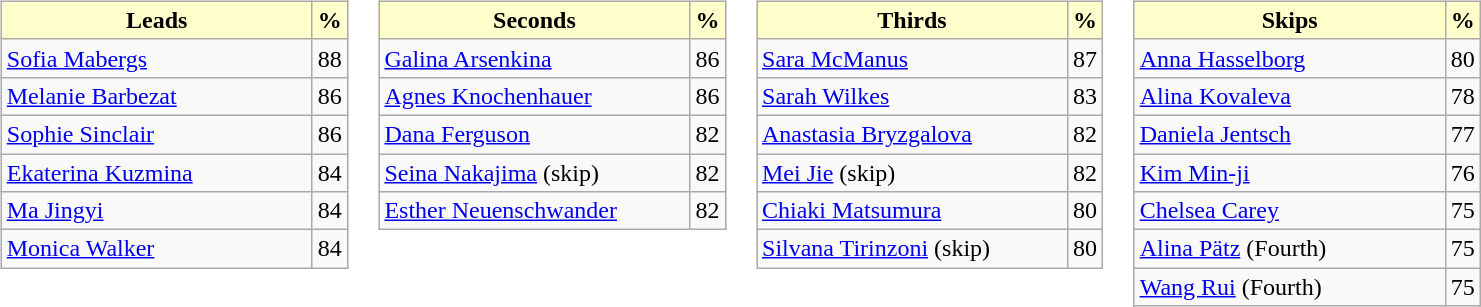<table table>
<tr>
<td valign=top><br><table class="wikitable">
<tr>
<th style="background: #ffffcc; width:200px;">Leads</th>
<th style="background: #ffffcc;">%</th>
</tr>
<tr>
<td> <a href='#'>Sofia Mabergs</a></td>
<td>88</td>
</tr>
<tr>
<td> <a href='#'>Melanie Barbezat</a></td>
<td>86</td>
</tr>
<tr>
<td> <a href='#'>Sophie Sinclair</a></td>
<td>86</td>
</tr>
<tr>
<td> <a href='#'>Ekaterina Kuzmina</a></td>
<td>84</td>
</tr>
<tr>
<td> <a href='#'>Ma Jingyi</a></td>
<td>84</td>
</tr>
<tr>
<td> <a href='#'>Monica Walker</a></td>
<td>84</td>
</tr>
</table>
</td>
<td valign=top><br><table class="wikitable">
<tr>
<th style="background: #ffffcc; width:200px;">Seconds</th>
<th style="background: #ffffcc;">%</th>
</tr>
<tr>
<td> <a href='#'>Galina Arsenkina</a></td>
<td>86</td>
</tr>
<tr>
<td> <a href='#'>Agnes Knochenhauer</a></td>
<td>86</td>
</tr>
<tr>
<td> <a href='#'>Dana Ferguson</a></td>
<td>82</td>
</tr>
<tr>
<td> <a href='#'>Seina Nakajima</a> (skip)</td>
<td>82</td>
</tr>
<tr>
<td> <a href='#'>Esther Neuenschwander</a></td>
<td>82</td>
</tr>
</table>
</td>
<td valign=top><br><table class="wikitable">
<tr>
<th style="background: #ffffcc; width:200px;">Thirds</th>
<th style="background: #ffffcc;">%</th>
</tr>
<tr>
<td> <a href='#'>Sara McManus</a></td>
<td>87</td>
</tr>
<tr>
<td> <a href='#'>Sarah Wilkes</a></td>
<td>83</td>
</tr>
<tr>
<td> <a href='#'>Anastasia Bryzgalova</a></td>
<td>82</td>
</tr>
<tr>
<td> <a href='#'>Mei Jie</a> (skip)</td>
<td>82</td>
</tr>
<tr>
<td> <a href='#'>Chiaki Matsumura</a></td>
<td>80</td>
</tr>
<tr>
<td> <a href='#'>Silvana Tirinzoni</a> (skip)</td>
<td>80</td>
</tr>
</table>
</td>
<td valign=top><br><table class="wikitable">
<tr>
<th style="background: #ffffcc; width:200px;">Skips</th>
<th style="background: #ffffcc;">%</th>
</tr>
<tr>
<td> <a href='#'>Anna Hasselborg</a></td>
<td>80</td>
</tr>
<tr>
<td> <a href='#'>Alina Kovaleva</a></td>
<td>78</td>
</tr>
<tr>
<td> <a href='#'>Daniela Jentsch</a></td>
<td>77</td>
</tr>
<tr>
<td> <a href='#'>Kim Min-ji</a></td>
<td>76</td>
</tr>
<tr>
<td> <a href='#'>Chelsea Carey</a></td>
<td>75</td>
</tr>
<tr>
<td> <a href='#'>Alina Pätz</a> (Fourth)</td>
<td>75</td>
</tr>
<tr>
<td> <a href='#'>Wang Rui</a> (Fourth)</td>
<td>75</td>
</tr>
</table>
</td>
</tr>
</table>
